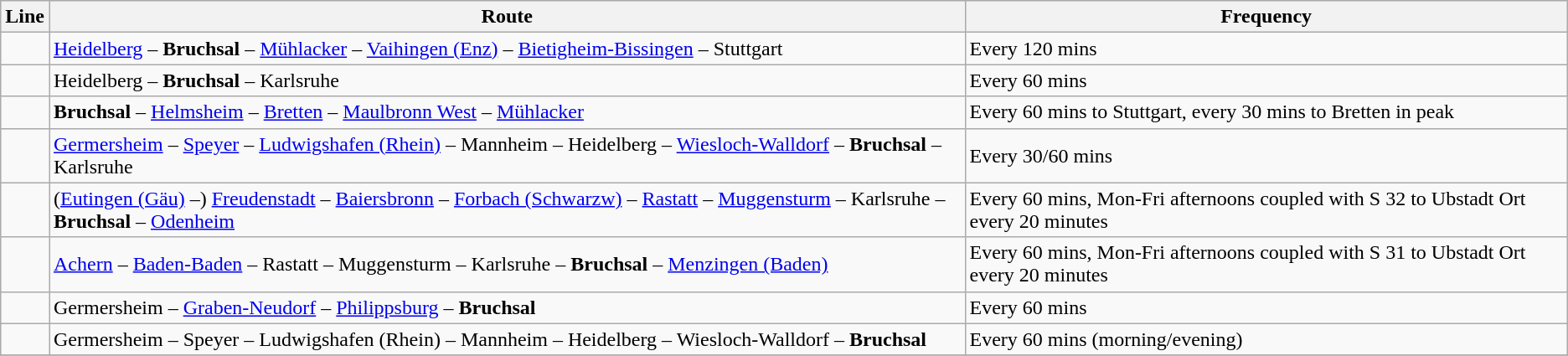<table class="wikitable">
<tr style="background-color:#e3e3e3;">
<th>Line</th>
<th>Route</th>
<th>Frequency</th>
</tr>
<tr>
<td align="center"></td>
<td><a href='#'>Heidelberg</a> – <strong>Bruchsal</strong> – <a href='#'>Mühlacker</a> – <a href='#'>Vaihingen (Enz)</a> – <a href='#'>Bietigheim-Bissingen</a> – Stuttgart</td>
<td>Every 120 mins</td>
</tr>
<tr>
<td align="center"></td>
<td>Heidelberg – <strong>Bruchsal</strong> – Karlsruhe</td>
<td>Every 60 mins</td>
</tr>
<tr>
<td align="center"></td>
<td><strong>Bruchsal</strong> – <a href='#'>Helmsheim</a> – <a href='#'>Bretten</a> – <a href='#'>Maulbronn West</a> – <a href='#'>Mühlacker</a></td>
<td>Every 60 mins to Stuttgart, every 30 mins to Bretten in peak</td>
</tr>
<tr>
<td align="center"></td>
<td><a href='#'>Germersheim</a> – <a href='#'>Speyer</a> – <a href='#'>Ludwigshafen (Rhein)</a> – Mannheim – Heidelberg – <a href='#'>Wiesloch-Walldorf</a> – <strong>Bruchsal</strong> – Karlsruhe</td>
<td>Every 30/60 mins</td>
</tr>
<tr>
<td align="center"></td>
<td>(<a href='#'>Eutingen (Gäu)</a> –) <a href='#'>Freudenstadt</a> – <a href='#'>Baiersbronn</a> – <a href='#'>Forbach (Schwarzw)</a> – <a href='#'>Rastatt</a> – <a href='#'>Muggensturm</a> – Karlsruhe – <strong>Bruchsal</strong> – <a href='#'>Odenheim</a></td>
<td>Every 60 mins, Mon-Fri afternoons coupled with S 32 to Ubstadt Ort every 20 minutes</td>
</tr>
<tr>
<td align="center"></td>
<td><a href='#'>Achern</a> – <a href='#'>Baden-Baden</a> – Rastatt – Muggensturm – Karlsruhe –  <strong>Bruchsal</strong> – <a href='#'>Menzingen (Baden)</a></td>
<td>Every 60 mins, Mon-Fri afternoons coupled with S 31 to Ubstadt Ort every 20 minutes</td>
</tr>
<tr>
<td align="center"></td>
<td>Germersheim – <a href='#'>Graben-Neudorf</a> – <a href='#'>Philippsburg</a> – <strong>Bruchsal</strong></td>
<td>Every 60 mins</td>
</tr>
<tr>
<td align="center"></td>
<td>Germersheim – Speyer – Ludwigshafen (Rhein) – Mannheim – Heidelberg – Wiesloch-Walldorf – <strong>Bruchsal</strong></td>
<td>Every 60 mins (morning/evening)</td>
</tr>
<tr>
</tr>
</table>
